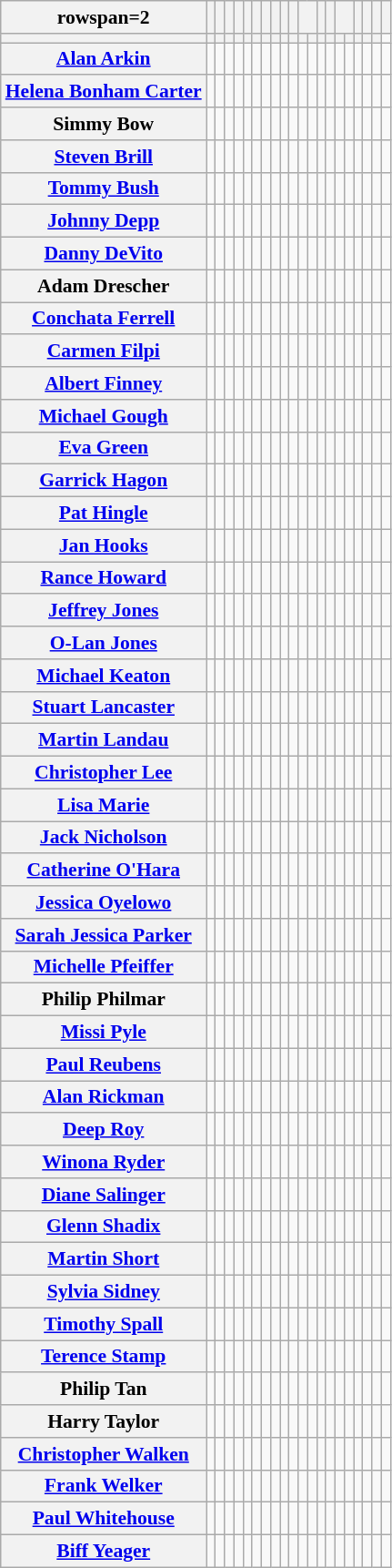<table class="wikitable plainrowheaders" style="text-align:center;font-size:90%">
<tr>
<th>rowspan=2 </th>
<th></th>
<th></th>
<th></th>
<th></th>
<th></th>
<th></th>
<th></th>
<th></th>
<th></th>
<th></th>
<th colspan=2></th>
<th></th>
<th></th>
<th colspan=2></th>
<th></th>
<th></th>
<th></th>
<th></th>
</tr>
<tr>
<th></th>
<th></th>
<th></th>
<th></th>
<th></th>
<th></th>
<th></th>
<th></th>
<th></th>
<th></th>
<th></th>
<th></th>
<th></th>
<th></th>
<th></th>
<th></th>
<th></th>
<th></th>
<th></th>
<th></th>
</tr>
<tr>
<th scope="row"><a href='#'>Alan Arkin</a></th>
<td></td>
<td></td>
<td></td>
<td></td>
<td></td>
<td></td>
<td></td>
<td></td>
<td></td>
<td></td>
<td></td>
<td></td>
<td></td>
<td></td>
<td></td>
<td></td>
<td></td>
<td></td>
<td></td>
<td></td>
</tr>
<tr>
<th scope="row"><a href='#'>Helena Bonham Carter</a></th>
<td></td>
<td></td>
<td></td>
<td></td>
<td></td>
<td></td>
<td></td>
<td></td>
<td></td>
<td></td>
<td></td>
<td></td>
<td></td>
<td></td>
<td></td>
<td></td>
<td></td>
<td></td>
<td></td>
<td></td>
</tr>
<tr>
<th scope="row">Simmy Bow</th>
<td></td>
<td></td>
<td></td>
<td></td>
<td></td>
<td></td>
<td></td>
<td></td>
<td></td>
<td></td>
<td></td>
<td></td>
<td></td>
<td></td>
<td></td>
<td></td>
<td></td>
<td></td>
<td></td>
<td></td>
</tr>
<tr>
<th scope="row"><a href='#'>Steven Brill</a></th>
<td></td>
<td></td>
<td></td>
<td></td>
<td></td>
<td></td>
<td></td>
<td></td>
<td></td>
<td></td>
<td></td>
<td></td>
<td></td>
<td></td>
<td></td>
<td></td>
<td></td>
<td></td>
<td></td>
<td></td>
</tr>
<tr>
<th scope="row"><a href='#'>Tommy Bush</a></th>
<td></td>
<td></td>
<td></td>
<td></td>
<td></td>
<td></td>
<td></td>
<td></td>
<td></td>
<td></td>
<td></td>
<td></td>
<td></td>
<td></td>
<td></td>
<td></td>
<td></td>
<td></td>
<td></td>
<td></td>
</tr>
<tr>
<th scope="row"><a href='#'>Johnny Depp</a></th>
<td></td>
<td></td>
<td></td>
<td></td>
<td></td>
<td></td>
<td></td>
<td></td>
<td></td>
<td></td>
<td></td>
<td></td>
<td></td>
<td></td>
<td></td>
<td></td>
<td></td>
<td></td>
<td></td>
<td></td>
</tr>
<tr>
<th scope="row"><a href='#'>Danny DeVito</a></th>
<td></td>
<td></td>
<td></td>
<td></td>
<td></td>
<td></td>
<td></td>
<td></td>
<td></td>
<td></td>
<td></td>
<td></td>
<td></td>
<td></td>
<td></td>
<td></td>
<td></td>
<td></td>
<td></td>
<td></td>
</tr>
<tr>
<th scope="row">Adam Drescher</th>
<td></td>
<td></td>
<td></td>
<td></td>
<td></td>
<td></td>
<td></td>
<td></td>
<td></td>
<td></td>
<td></td>
<td></td>
<td></td>
<td></td>
<td></td>
<td></td>
<td></td>
<td></td>
<td></td>
<td></td>
</tr>
<tr>
<th scope="row"><a href='#'>Conchata Ferrell</a></th>
<td></td>
<td></td>
<td></td>
<td></td>
<td></td>
<td></td>
<td></td>
<td></td>
<td></td>
<td></td>
<td></td>
<td></td>
<td></td>
<td></td>
<td></td>
<td></td>
<td></td>
<td></td>
<td></td>
<td></td>
</tr>
<tr>
<th scope="row"><a href='#'>Carmen Filpi</a></th>
<td></td>
<td></td>
<td></td>
<td></td>
<td></td>
<td></td>
<td></td>
<td></td>
<td></td>
<td></td>
<td></td>
<td></td>
<td></td>
<td></td>
<td></td>
<td></td>
<td></td>
<td></td>
<td></td>
<td></td>
</tr>
<tr>
<th scope="row"><a href='#'>Albert Finney</a></th>
<td></td>
<td></td>
<td></td>
<td></td>
<td></td>
<td></td>
<td></td>
<td></td>
<td></td>
<td></td>
<td></td>
<td></td>
<td></td>
<td></td>
<td></td>
<td></td>
<td></td>
<td></td>
<td></td>
<td></td>
</tr>
<tr>
<th scope="row"><a href='#'>Michael Gough</a></th>
<td></td>
<td></td>
<td></td>
<td></td>
<td></td>
<td></td>
<td></td>
<td></td>
<td></td>
<td></td>
<td></td>
<td></td>
<td></td>
<td></td>
<td></td>
<td></td>
<td></td>
<td></td>
<td></td>
<td></td>
</tr>
<tr>
<th scope="row"><a href='#'>Eva Green</a></th>
<td></td>
<td></td>
<td></td>
<td></td>
<td></td>
<td></td>
<td></td>
<td></td>
<td></td>
<td></td>
<td></td>
<td></td>
<td></td>
<td></td>
<td></td>
<td></td>
<td></td>
<td></td>
<td></td>
<td></td>
</tr>
<tr>
<th scope="row"><a href='#'>Garrick Hagon</a></th>
<td></td>
<td></td>
<td></td>
<td></td>
<td></td>
<td></td>
<td></td>
<td></td>
<td></td>
<td></td>
<td></td>
<td></td>
<td></td>
<td></td>
<td></td>
<td></td>
<td></td>
<td></td>
<td></td>
<td></td>
</tr>
<tr>
<th scope="row"><a href='#'>Pat Hingle</a></th>
<td></td>
<td></td>
<td></td>
<td></td>
<td></td>
<td></td>
<td></td>
<td></td>
<td></td>
<td></td>
<td></td>
<td></td>
<td></td>
<td></td>
<td></td>
<td></td>
<td></td>
<td></td>
<td></td>
<td></td>
</tr>
<tr>
<th scope="row"><a href='#'>Jan Hooks</a></th>
<td></td>
<td></td>
<td></td>
<td></td>
<td></td>
<td></td>
<td></td>
<td></td>
<td></td>
<td></td>
<td></td>
<td></td>
<td></td>
<td></td>
<td></td>
<td></td>
<td></td>
<td></td>
<td></td>
<td></td>
</tr>
<tr>
<th scope="row"><a href='#'>Rance Howard</a></th>
<td></td>
<td></td>
<td></td>
<td></td>
<td></td>
<td></td>
<td></td>
<td></td>
<td></td>
<td></td>
<td></td>
<td></td>
<td></td>
<td></td>
<td></td>
<td></td>
<td></td>
<td></td>
<td></td>
<td></td>
</tr>
<tr>
<th scope="row"><a href='#'>Jeffrey Jones</a></th>
<td></td>
<td></td>
<td></td>
<td></td>
<td></td>
<td></td>
<td></td>
<td></td>
<td></td>
<td></td>
<td></td>
<td></td>
<td></td>
<td></td>
<td></td>
<td></td>
<td></td>
<td></td>
<td></td>
<td></td>
</tr>
<tr>
<th scope="row"><a href='#'>O-Lan Jones</a></th>
<td></td>
<td></td>
<td></td>
<td></td>
<td></td>
<td></td>
<td></td>
<td></td>
<td></td>
<td></td>
<td></td>
<td></td>
<td></td>
<td></td>
<td></td>
<td></td>
<td></td>
<td></td>
<td></td>
<td></td>
</tr>
<tr>
<th scope="row"><a href='#'>Michael Keaton</a></th>
<td></td>
<td></td>
<td></td>
<td></td>
<td></td>
<td></td>
<td></td>
<td></td>
<td></td>
<td></td>
<td></td>
<td></td>
<td></td>
<td></td>
<td></td>
<td></td>
<td></td>
<td></td>
<td></td>
<td></td>
</tr>
<tr>
<th scope="row"><a href='#'>Stuart Lancaster</a></th>
<td></td>
<td></td>
<td></td>
<td></td>
<td></td>
<td></td>
<td></td>
<td></td>
<td></td>
<td></td>
<td></td>
<td></td>
<td></td>
<td></td>
<td></td>
<td></td>
<td></td>
<td></td>
<td></td>
<td></td>
</tr>
<tr>
<th scope="row"><a href='#'>Martin Landau</a></th>
<td></td>
<td></td>
<td></td>
<td></td>
<td></td>
<td></td>
<td></td>
<td></td>
<td></td>
<td></td>
<td></td>
<td></td>
<td></td>
<td></td>
<td></td>
<td></td>
<td></td>
<td></td>
<td></td>
<td></td>
</tr>
<tr>
<th scope="row"><a href='#'>Christopher Lee</a></th>
<td></td>
<td></td>
<td></td>
<td></td>
<td></td>
<td></td>
<td></td>
<td></td>
<td></td>
<td></td>
<td></td>
<td></td>
<td></td>
<td></td>
<td></td>
<td></td>
<td></td>
<td></td>
<td></td>
<td></td>
</tr>
<tr>
<th scope="row"><a href='#'>Lisa Marie</a></th>
<td></td>
<td></td>
<td></td>
<td></td>
<td></td>
<td></td>
<td></td>
<td></td>
<td></td>
<td></td>
<td></td>
<td></td>
<td></td>
<td></td>
<td></td>
<td></td>
<td></td>
<td></td>
<td></td>
<td></td>
</tr>
<tr>
<th scope="row"><a href='#'>Jack Nicholson</a></th>
<td></td>
<td></td>
<td></td>
<td></td>
<td></td>
<td></td>
<td></td>
<td></td>
<td></td>
<td></td>
<td></td>
<td></td>
<td></td>
<td></td>
<td></td>
<td></td>
<td></td>
<td></td>
<td></td>
<td></td>
</tr>
<tr>
<th scope="row"><a href='#'>Catherine O'Hara</a></th>
<td></td>
<td></td>
<td></td>
<td></td>
<td></td>
<td></td>
<td></td>
<td></td>
<td></td>
<td></td>
<td></td>
<td></td>
<td></td>
<td></td>
<td></td>
<td></td>
<td></td>
<td></td>
<td></td>
<td></td>
</tr>
<tr>
<th scope="row"><a href='#'>Jessica Oyelowo</a></th>
<td></td>
<td></td>
<td></td>
<td></td>
<td></td>
<td></td>
<td></td>
<td></td>
<td></td>
<td></td>
<td></td>
<td></td>
<td></td>
<td></td>
<td></td>
<td></td>
<td></td>
<td></td>
<td></td>
<td></td>
</tr>
<tr>
<th scope="row"><a href='#'>Sarah Jessica Parker</a></th>
<td></td>
<td></td>
<td></td>
<td></td>
<td></td>
<td></td>
<td></td>
<td></td>
<td></td>
<td></td>
<td></td>
<td></td>
<td></td>
<td></td>
<td></td>
<td></td>
<td></td>
<td></td>
<td></td>
<td></td>
</tr>
<tr>
<th scope="row"><a href='#'>Michelle Pfeiffer</a></th>
<td></td>
<td></td>
<td></td>
<td></td>
<td></td>
<td></td>
<td></td>
<td></td>
<td></td>
<td></td>
<td></td>
<td></td>
<td></td>
<td></td>
<td></td>
<td></td>
<td></td>
<td></td>
<td></td>
<td></td>
</tr>
<tr>
<th scope="row">Philip Philmar</th>
<td></td>
<td></td>
<td></td>
<td></td>
<td></td>
<td></td>
<td></td>
<td></td>
<td></td>
<td></td>
<td></td>
<td></td>
<td></td>
<td></td>
<td></td>
<td></td>
<td></td>
<td></td>
<td></td>
<td></td>
</tr>
<tr>
<th scope="row"><a href='#'>Missi Pyle</a></th>
<td></td>
<td></td>
<td></td>
<td></td>
<td></td>
<td></td>
<td></td>
<td></td>
<td></td>
<td></td>
<td></td>
<td></td>
<td></td>
<td></td>
<td></td>
<td></td>
<td></td>
<td></td>
<td></td>
<td></td>
</tr>
<tr>
<th scope="row"><a href='#'>Paul Reubens</a></th>
<td></td>
<td></td>
<td></td>
<td></td>
<td></td>
<td></td>
<td></td>
<td></td>
<td></td>
<td></td>
<td></td>
<td></td>
<td></td>
<td></td>
<td></td>
<td></td>
<td></td>
<td></td>
<td></td>
<td></td>
</tr>
<tr>
<th scope="row"><a href='#'>Alan Rickman</a></th>
<td></td>
<td></td>
<td></td>
<td></td>
<td></td>
<td></td>
<td></td>
<td></td>
<td></td>
<td></td>
<td></td>
<td></td>
<td></td>
<td></td>
<td></td>
<td></td>
<td></td>
<td></td>
<td></td>
<td></td>
</tr>
<tr>
<th scope="row"><a href='#'>Deep Roy</a></th>
<td></td>
<td></td>
<td></td>
<td></td>
<td></td>
<td></td>
<td></td>
<td></td>
<td></td>
<td></td>
<td></td>
<td></td>
<td></td>
<td></td>
<td></td>
<td></td>
<td></td>
<td></td>
<td></td>
<td></td>
</tr>
<tr>
<th scope="row"><a href='#'>Winona Ryder</a></th>
<td></td>
<td></td>
<td></td>
<td></td>
<td></td>
<td></td>
<td></td>
<td></td>
<td></td>
<td></td>
<td></td>
<td></td>
<td></td>
<td></td>
<td></td>
<td></td>
<td></td>
<td></td>
<td></td>
<td></td>
</tr>
<tr>
<th scope="row"><a href='#'>Diane Salinger</a></th>
<td></td>
<td></td>
<td></td>
<td></td>
<td></td>
<td></td>
<td></td>
<td></td>
<td></td>
<td></td>
<td></td>
<td></td>
<td></td>
<td></td>
<td></td>
<td></td>
<td></td>
<td></td>
<td></td>
<td></td>
</tr>
<tr>
<th scope="row"><a href='#'>Glenn Shadix</a></th>
<td></td>
<td></td>
<td></td>
<td></td>
<td></td>
<td></td>
<td></td>
<td></td>
<td></td>
<td></td>
<td></td>
<td></td>
<td></td>
<td></td>
<td></td>
<td></td>
<td></td>
<td></td>
<td></td>
<td></td>
</tr>
<tr>
<th scope="row"><a href='#'>Martin Short</a></th>
<td></td>
<td></td>
<td></td>
<td></td>
<td></td>
<td></td>
<td></td>
<td></td>
<td></td>
<td></td>
<td></td>
<td></td>
<td></td>
<td></td>
<td></td>
<td></td>
<td></td>
<td></td>
<td></td>
<td></td>
</tr>
<tr>
<th scope="row"><a href='#'>Sylvia Sidney</a></th>
<td></td>
<td></td>
<td></td>
<td></td>
<td></td>
<td></td>
<td></td>
<td></td>
<td></td>
<td></td>
<td></td>
<td></td>
<td></td>
<td></td>
<td></td>
<td></td>
<td></td>
<td></td>
<td></td>
<td></td>
</tr>
<tr>
<th scope="row"><a href='#'>Timothy Spall</a></th>
<td></td>
<td></td>
<td></td>
<td></td>
<td></td>
<td></td>
<td></td>
<td></td>
<td></td>
<td></td>
<td></td>
<td></td>
<td></td>
<td></td>
<td></td>
<td></td>
<td></td>
<td></td>
<td></td>
<td></td>
</tr>
<tr>
<th scope="row"><a href='#'>Terence Stamp</a></th>
<td></td>
<td></td>
<td></td>
<td></td>
<td></td>
<td></td>
<td></td>
<td></td>
<td></td>
<td></td>
<td></td>
<td></td>
<td></td>
<td></td>
<td></td>
<td></td>
<td></td>
<td></td>
<td></td>
<td></td>
</tr>
<tr>
<th scope="row">Philip Tan</th>
<td></td>
<td></td>
<td></td>
<td></td>
<td></td>
<td></td>
<td></td>
<td></td>
<td></td>
<td></td>
<td></td>
<td></td>
<td></td>
<td></td>
<td></td>
<td></td>
<td></td>
<td></td>
<td></td>
<td></td>
</tr>
<tr>
<th scope="row">Harry Taylor</th>
<td></td>
<td></td>
<td></td>
<td></td>
<td></td>
<td></td>
<td></td>
<td></td>
<td></td>
<td></td>
<td></td>
<td></td>
<td></td>
<td></td>
<td></td>
<td></td>
<td></td>
<td></td>
<td></td>
<td></td>
</tr>
<tr>
<th scope="row"><a href='#'>Christopher Walken</a></th>
<td></td>
<td></td>
<td></td>
<td></td>
<td></td>
<td></td>
<td></td>
<td></td>
<td></td>
<td></td>
<td></td>
<td></td>
<td></td>
<td></td>
<td></td>
<td></td>
<td></td>
<td></td>
<td></td>
<td></td>
</tr>
<tr>
<th scope="row"><a href='#'>Frank Welker</a></th>
<td></td>
<td></td>
<td></td>
<td></td>
<td></td>
<td></td>
<td></td>
<td></td>
<td></td>
<td></td>
<td></td>
<td></td>
<td></td>
<td></td>
<td></td>
<td></td>
<td></td>
<td></td>
<td></td>
<td></td>
</tr>
<tr>
<th scope="row"><a href='#'>Paul Whitehouse</a></th>
<td></td>
<td></td>
<td></td>
<td></td>
<td></td>
<td></td>
<td></td>
<td></td>
<td></td>
<td></td>
<td></td>
<td></td>
<td></td>
<td></td>
<td></td>
<td></td>
<td></td>
<td></td>
<td></td>
<td></td>
</tr>
<tr>
<th scope="row"><a href='#'>Biff Yeager</a></th>
<td></td>
<td></td>
<td></td>
<td></td>
<td></td>
<td></td>
<td></td>
<td></td>
<td></td>
<td></td>
<td></td>
<td></td>
<td></td>
<td></td>
<td></td>
<td></td>
<td></td>
<td></td>
<td></td>
<td></td>
</tr>
</table>
